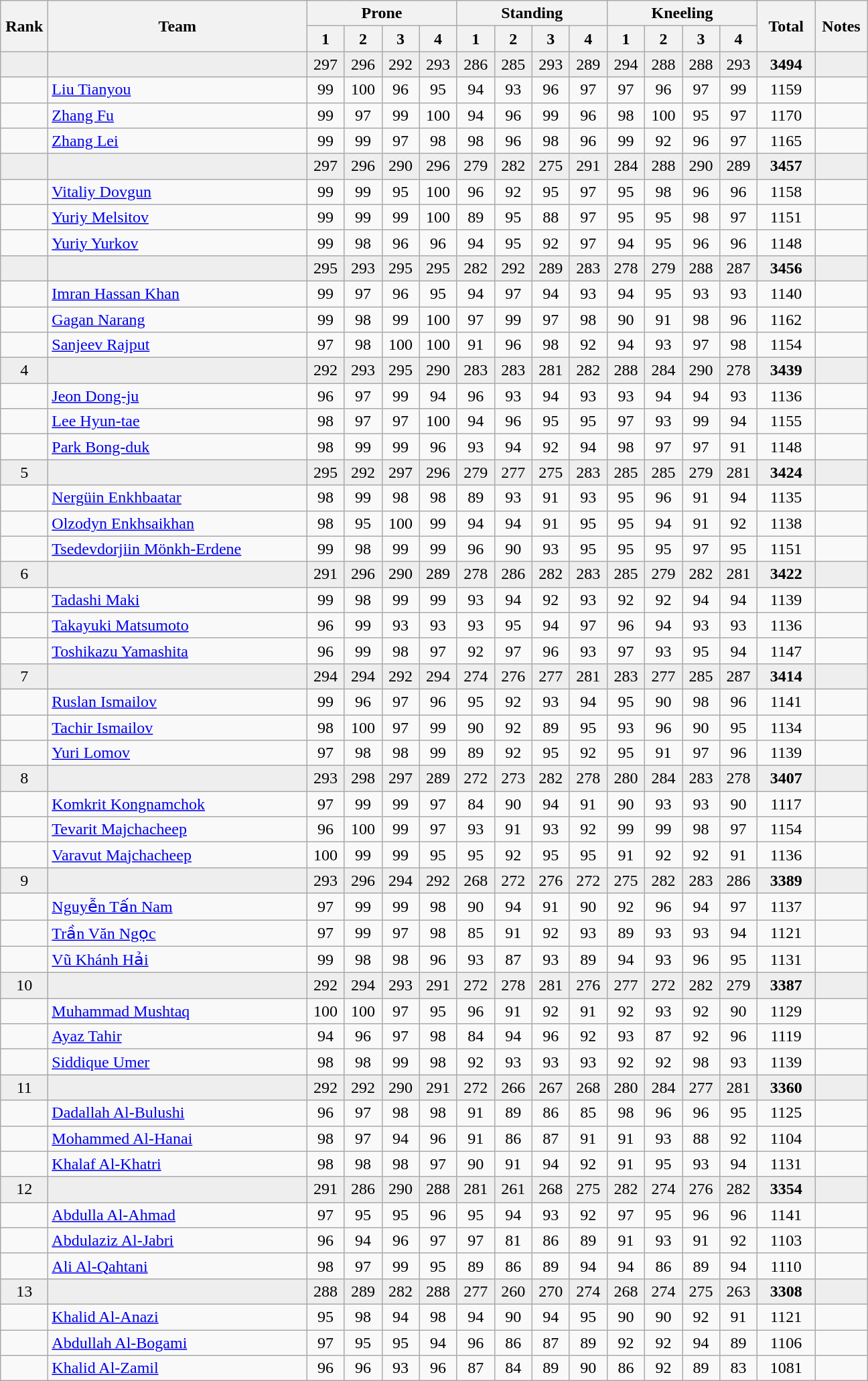<table class="wikitable" style="text-align:center">
<tr>
<th rowspan=2 width=40>Rank</th>
<th rowspan=2 width=250>Team</th>
<th colspan=4>Prone</th>
<th colspan=4>Standing</th>
<th colspan=4>Kneeling</th>
<th rowspan=2 width=50>Total</th>
<th rowspan=2 width=45>Notes</th>
</tr>
<tr>
<th width=30>1</th>
<th width=30>2</th>
<th width=30>3</th>
<th width=30>4</th>
<th width=30>1</th>
<th width=30>2</th>
<th width=30>3</th>
<th width=30>4</th>
<th width=30>1</th>
<th width=30>2</th>
<th width=30>3</th>
<th width=30>4</th>
</tr>
<tr bgcolor=eeeeee>
<td></td>
<td align=left></td>
<td>297</td>
<td>296</td>
<td>292</td>
<td>293</td>
<td>286</td>
<td>285</td>
<td>293</td>
<td>289</td>
<td>294</td>
<td>288</td>
<td>288</td>
<td>293</td>
<td><strong>3494</strong></td>
<td></td>
</tr>
<tr>
<td></td>
<td align=left><a href='#'>Liu Tianyou</a></td>
<td>99</td>
<td>100</td>
<td>96</td>
<td>95</td>
<td>94</td>
<td>93</td>
<td>96</td>
<td>97</td>
<td>97</td>
<td>96</td>
<td>97</td>
<td>99</td>
<td>1159</td>
<td></td>
</tr>
<tr>
<td></td>
<td align=left><a href='#'>Zhang Fu</a></td>
<td>99</td>
<td>97</td>
<td>99</td>
<td>100</td>
<td>94</td>
<td>96</td>
<td>99</td>
<td>96</td>
<td>98</td>
<td>100</td>
<td>95</td>
<td>97</td>
<td>1170</td>
<td></td>
</tr>
<tr>
<td></td>
<td align=left><a href='#'>Zhang Lei</a></td>
<td>99</td>
<td>99</td>
<td>97</td>
<td>98</td>
<td>98</td>
<td>96</td>
<td>98</td>
<td>96</td>
<td>99</td>
<td>92</td>
<td>96</td>
<td>97</td>
<td>1165</td>
<td></td>
</tr>
<tr bgcolor=eeeeee>
<td></td>
<td align=left></td>
<td>297</td>
<td>296</td>
<td>290</td>
<td>296</td>
<td>279</td>
<td>282</td>
<td>275</td>
<td>291</td>
<td>284</td>
<td>288</td>
<td>290</td>
<td>289</td>
<td><strong>3457</strong></td>
<td></td>
</tr>
<tr>
<td></td>
<td align=left><a href='#'>Vitaliy Dovgun</a></td>
<td>99</td>
<td>99</td>
<td>95</td>
<td>100</td>
<td>96</td>
<td>92</td>
<td>95</td>
<td>97</td>
<td>95</td>
<td>98</td>
<td>96</td>
<td>96</td>
<td>1158</td>
<td></td>
</tr>
<tr>
<td></td>
<td align=left><a href='#'>Yuriy Melsitov</a></td>
<td>99</td>
<td>99</td>
<td>99</td>
<td>100</td>
<td>89</td>
<td>95</td>
<td>88</td>
<td>97</td>
<td>95</td>
<td>95</td>
<td>98</td>
<td>97</td>
<td>1151</td>
<td></td>
</tr>
<tr>
<td></td>
<td align=left><a href='#'>Yuriy Yurkov</a></td>
<td>99</td>
<td>98</td>
<td>96</td>
<td>96</td>
<td>94</td>
<td>95</td>
<td>92</td>
<td>97</td>
<td>94</td>
<td>95</td>
<td>96</td>
<td>96</td>
<td>1148</td>
<td></td>
</tr>
<tr bgcolor=eeeeee>
<td></td>
<td align=left></td>
<td>295</td>
<td>293</td>
<td>295</td>
<td>295</td>
<td>282</td>
<td>292</td>
<td>289</td>
<td>283</td>
<td>278</td>
<td>279</td>
<td>288</td>
<td>287</td>
<td><strong>3456</strong></td>
<td></td>
</tr>
<tr>
<td></td>
<td align=left><a href='#'>Imran Hassan Khan</a></td>
<td>99</td>
<td>97</td>
<td>96</td>
<td>95</td>
<td>94</td>
<td>97</td>
<td>94</td>
<td>93</td>
<td>94</td>
<td>95</td>
<td>93</td>
<td>93</td>
<td>1140</td>
<td></td>
</tr>
<tr>
<td></td>
<td align=left><a href='#'>Gagan Narang</a></td>
<td>99</td>
<td>98</td>
<td>99</td>
<td>100</td>
<td>97</td>
<td>99</td>
<td>97</td>
<td>98</td>
<td>90</td>
<td>91</td>
<td>98</td>
<td>96</td>
<td>1162</td>
<td></td>
</tr>
<tr>
<td></td>
<td align=left><a href='#'>Sanjeev Rajput</a></td>
<td>97</td>
<td>98</td>
<td>100</td>
<td>100</td>
<td>91</td>
<td>96</td>
<td>98</td>
<td>92</td>
<td>94</td>
<td>93</td>
<td>97</td>
<td>98</td>
<td>1154</td>
<td></td>
</tr>
<tr bgcolor=eeeeee>
<td>4</td>
<td align=left></td>
<td>292</td>
<td>293</td>
<td>295</td>
<td>290</td>
<td>283</td>
<td>283</td>
<td>281</td>
<td>282</td>
<td>288</td>
<td>284</td>
<td>290</td>
<td>278</td>
<td><strong>3439</strong></td>
<td></td>
</tr>
<tr>
<td></td>
<td align=left><a href='#'>Jeon Dong-ju</a></td>
<td>96</td>
<td>97</td>
<td>99</td>
<td>94</td>
<td>96</td>
<td>93</td>
<td>94</td>
<td>93</td>
<td>93</td>
<td>94</td>
<td>94</td>
<td>93</td>
<td>1136</td>
<td></td>
</tr>
<tr>
<td></td>
<td align=left><a href='#'>Lee Hyun-tae</a></td>
<td>98</td>
<td>97</td>
<td>97</td>
<td>100</td>
<td>94</td>
<td>96</td>
<td>95</td>
<td>95</td>
<td>97</td>
<td>93</td>
<td>99</td>
<td>94</td>
<td>1155</td>
<td></td>
</tr>
<tr>
<td></td>
<td align=left><a href='#'>Park Bong-duk</a></td>
<td>98</td>
<td>99</td>
<td>99</td>
<td>96</td>
<td>93</td>
<td>94</td>
<td>92</td>
<td>94</td>
<td>98</td>
<td>97</td>
<td>97</td>
<td>91</td>
<td>1148</td>
<td></td>
</tr>
<tr bgcolor=eeeeee>
<td>5</td>
<td align=left></td>
<td>295</td>
<td>292</td>
<td>297</td>
<td>296</td>
<td>279</td>
<td>277</td>
<td>275</td>
<td>283</td>
<td>285</td>
<td>285</td>
<td>279</td>
<td>281</td>
<td><strong>3424</strong></td>
<td></td>
</tr>
<tr>
<td></td>
<td align=left><a href='#'>Nergüin Enkhbaatar</a></td>
<td>98</td>
<td>99</td>
<td>98</td>
<td>98</td>
<td>89</td>
<td>93</td>
<td>91</td>
<td>93</td>
<td>95</td>
<td>96</td>
<td>91</td>
<td>94</td>
<td>1135</td>
<td></td>
</tr>
<tr>
<td></td>
<td align=left><a href='#'>Olzodyn Enkhsaikhan</a></td>
<td>98</td>
<td>95</td>
<td>100</td>
<td>99</td>
<td>94</td>
<td>94</td>
<td>91</td>
<td>95</td>
<td>95</td>
<td>94</td>
<td>91</td>
<td>92</td>
<td>1138</td>
<td></td>
</tr>
<tr>
<td></td>
<td align=left><a href='#'>Tsedevdorjiin Mönkh-Erdene</a></td>
<td>99</td>
<td>98</td>
<td>99</td>
<td>99</td>
<td>96</td>
<td>90</td>
<td>93</td>
<td>95</td>
<td>95</td>
<td>95</td>
<td>97</td>
<td>95</td>
<td>1151</td>
<td></td>
</tr>
<tr bgcolor=eeeeee>
<td>6</td>
<td align=left></td>
<td>291</td>
<td>296</td>
<td>290</td>
<td>289</td>
<td>278</td>
<td>286</td>
<td>282</td>
<td>283</td>
<td>285</td>
<td>279</td>
<td>282</td>
<td>281</td>
<td><strong>3422</strong></td>
<td></td>
</tr>
<tr>
<td></td>
<td align=left><a href='#'>Tadashi Maki</a></td>
<td>99</td>
<td>98</td>
<td>99</td>
<td>99</td>
<td>93</td>
<td>94</td>
<td>92</td>
<td>93</td>
<td>92</td>
<td>92</td>
<td>94</td>
<td>94</td>
<td>1139</td>
<td></td>
</tr>
<tr>
<td></td>
<td align=left><a href='#'>Takayuki Matsumoto</a></td>
<td>96</td>
<td>99</td>
<td>93</td>
<td>93</td>
<td>93</td>
<td>95</td>
<td>94</td>
<td>97</td>
<td>96</td>
<td>94</td>
<td>93</td>
<td>93</td>
<td>1136</td>
<td></td>
</tr>
<tr>
<td></td>
<td align=left><a href='#'>Toshikazu Yamashita</a></td>
<td>96</td>
<td>99</td>
<td>98</td>
<td>97</td>
<td>92</td>
<td>97</td>
<td>96</td>
<td>93</td>
<td>97</td>
<td>93</td>
<td>95</td>
<td>94</td>
<td>1147</td>
<td></td>
</tr>
<tr bgcolor=eeeeee>
<td>7</td>
<td align=left></td>
<td>294</td>
<td>294</td>
<td>292</td>
<td>294</td>
<td>274</td>
<td>276</td>
<td>277</td>
<td>281</td>
<td>283</td>
<td>277</td>
<td>285</td>
<td>287</td>
<td><strong>3414</strong></td>
<td></td>
</tr>
<tr>
<td></td>
<td align=left><a href='#'>Ruslan Ismailov</a></td>
<td>99</td>
<td>96</td>
<td>97</td>
<td>96</td>
<td>95</td>
<td>92</td>
<td>93</td>
<td>94</td>
<td>95</td>
<td>90</td>
<td>98</td>
<td>96</td>
<td>1141</td>
<td></td>
</tr>
<tr>
<td></td>
<td align=left><a href='#'>Tachir Ismailov</a></td>
<td>98</td>
<td>100</td>
<td>97</td>
<td>99</td>
<td>90</td>
<td>92</td>
<td>89</td>
<td>95</td>
<td>93</td>
<td>96</td>
<td>90</td>
<td>95</td>
<td>1134</td>
<td></td>
</tr>
<tr>
<td></td>
<td align=left><a href='#'>Yuri Lomov</a></td>
<td>97</td>
<td>98</td>
<td>98</td>
<td>99</td>
<td>89</td>
<td>92</td>
<td>95</td>
<td>92</td>
<td>95</td>
<td>91</td>
<td>97</td>
<td>96</td>
<td>1139</td>
<td></td>
</tr>
<tr bgcolor=eeeeee>
<td>8</td>
<td align=left></td>
<td>293</td>
<td>298</td>
<td>297</td>
<td>289</td>
<td>272</td>
<td>273</td>
<td>282</td>
<td>278</td>
<td>280</td>
<td>284</td>
<td>283</td>
<td>278</td>
<td><strong>3407</strong></td>
<td></td>
</tr>
<tr>
<td></td>
<td align=left><a href='#'>Komkrit Kongnamchok</a></td>
<td>97</td>
<td>99</td>
<td>99</td>
<td>97</td>
<td>84</td>
<td>90</td>
<td>94</td>
<td>91</td>
<td>90</td>
<td>93</td>
<td>93</td>
<td>90</td>
<td>1117</td>
<td></td>
</tr>
<tr>
<td></td>
<td align=left><a href='#'>Tevarit Majchacheep</a></td>
<td>96</td>
<td>100</td>
<td>99</td>
<td>97</td>
<td>93</td>
<td>91</td>
<td>93</td>
<td>92</td>
<td>99</td>
<td>99</td>
<td>98</td>
<td>97</td>
<td>1154</td>
<td></td>
</tr>
<tr>
<td></td>
<td align=left><a href='#'>Varavut Majchacheep</a></td>
<td>100</td>
<td>99</td>
<td>99</td>
<td>95</td>
<td>95</td>
<td>92</td>
<td>95</td>
<td>95</td>
<td>91</td>
<td>92</td>
<td>92</td>
<td>91</td>
<td>1136</td>
<td></td>
</tr>
<tr bgcolor=eeeeee>
<td>9</td>
<td align=left></td>
<td>293</td>
<td>296</td>
<td>294</td>
<td>292</td>
<td>268</td>
<td>272</td>
<td>276</td>
<td>272</td>
<td>275</td>
<td>282</td>
<td>283</td>
<td>286</td>
<td><strong>3389</strong></td>
<td></td>
</tr>
<tr>
<td></td>
<td align=left><a href='#'>Nguyễn Tấn Nam</a></td>
<td>97</td>
<td>99</td>
<td>99</td>
<td>98</td>
<td>90</td>
<td>94</td>
<td>91</td>
<td>90</td>
<td>92</td>
<td>96</td>
<td>94</td>
<td>97</td>
<td>1137</td>
<td></td>
</tr>
<tr>
<td></td>
<td align=left><a href='#'>Trần Văn Ngọc</a></td>
<td>97</td>
<td>99</td>
<td>97</td>
<td>98</td>
<td>85</td>
<td>91</td>
<td>92</td>
<td>93</td>
<td>89</td>
<td>93</td>
<td>93</td>
<td>94</td>
<td>1121</td>
<td></td>
</tr>
<tr>
<td></td>
<td align=left><a href='#'>Vũ Khánh Hải</a></td>
<td>99</td>
<td>98</td>
<td>98</td>
<td>96</td>
<td>93</td>
<td>87</td>
<td>93</td>
<td>89</td>
<td>94</td>
<td>93</td>
<td>96</td>
<td>95</td>
<td>1131</td>
<td></td>
</tr>
<tr bgcolor=eeeeee>
<td>10</td>
<td align=left></td>
<td>292</td>
<td>294</td>
<td>293</td>
<td>291</td>
<td>272</td>
<td>278</td>
<td>281</td>
<td>276</td>
<td>277</td>
<td>272</td>
<td>282</td>
<td>279</td>
<td><strong>3387</strong></td>
<td></td>
</tr>
<tr>
<td></td>
<td align=left><a href='#'>Muhammad Mushtaq</a></td>
<td>100</td>
<td>100</td>
<td>97</td>
<td>95</td>
<td>96</td>
<td>91</td>
<td>92</td>
<td>91</td>
<td>92</td>
<td>93</td>
<td>92</td>
<td>90</td>
<td>1129</td>
<td></td>
</tr>
<tr>
<td></td>
<td align=left><a href='#'>Ayaz Tahir</a></td>
<td>94</td>
<td>96</td>
<td>97</td>
<td>98</td>
<td>84</td>
<td>94</td>
<td>96</td>
<td>92</td>
<td>93</td>
<td>87</td>
<td>92</td>
<td>96</td>
<td>1119</td>
<td></td>
</tr>
<tr>
<td></td>
<td align=left><a href='#'>Siddique Umer</a></td>
<td>98</td>
<td>98</td>
<td>99</td>
<td>98</td>
<td>92</td>
<td>93</td>
<td>93</td>
<td>93</td>
<td>92</td>
<td>92</td>
<td>98</td>
<td>93</td>
<td>1139</td>
<td></td>
</tr>
<tr bgcolor=eeeeee>
<td>11</td>
<td align=left></td>
<td>292</td>
<td>292</td>
<td>290</td>
<td>291</td>
<td>272</td>
<td>266</td>
<td>267</td>
<td>268</td>
<td>280</td>
<td>284</td>
<td>277</td>
<td>281</td>
<td><strong>3360</strong></td>
<td></td>
</tr>
<tr>
<td></td>
<td align=left><a href='#'>Dadallah Al-Bulushi</a></td>
<td>96</td>
<td>97</td>
<td>98</td>
<td>98</td>
<td>91</td>
<td>89</td>
<td>86</td>
<td>85</td>
<td>98</td>
<td>96</td>
<td>96</td>
<td>95</td>
<td>1125</td>
<td></td>
</tr>
<tr>
<td></td>
<td align=left><a href='#'>Mohammed Al-Hanai</a></td>
<td>98</td>
<td>97</td>
<td>94</td>
<td>96</td>
<td>91</td>
<td>86</td>
<td>87</td>
<td>91</td>
<td>91</td>
<td>93</td>
<td>88</td>
<td>92</td>
<td>1104</td>
<td></td>
</tr>
<tr>
<td></td>
<td align=left><a href='#'>Khalaf Al-Khatri</a></td>
<td>98</td>
<td>98</td>
<td>98</td>
<td>97</td>
<td>90</td>
<td>91</td>
<td>94</td>
<td>92</td>
<td>91</td>
<td>95</td>
<td>93</td>
<td>94</td>
<td>1131</td>
<td></td>
</tr>
<tr bgcolor=eeeeee>
<td>12</td>
<td align=left></td>
<td>291</td>
<td>286</td>
<td>290</td>
<td>288</td>
<td>281</td>
<td>261</td>
<td>268</td>
<td>275</td>
<td>282</td>
<td>274</td>
<td>276</td>
<td>282</td>
<td><strong>3354</strong></td>
<td></td>
</tr>
<tr>
<td></td>
<td align=left><a href='#'>Abdulla Al-Ahmad</a></td>
<td>97</td>
<td>95</td>
<td>95</td>
<td>96</td>
<td>95</td>
<td>94</td>
<td>93</td>
<td>92</td>
<td>97</td>
<td>95</td>
<td>96</td>
<td>96</td>
<td>1141</td>
<td></td>
</tr>
<tr>
<td></td>
<td align=left><a href='#'>Abdulaziz Al-Jabri</a></td>
<td>96</td>
<td>94</td>
<td>96</td>
<td>97</td>
<td>97</td>
<td>81</td>
<td>86</td>
<td>89</td>
<td>91</td>
<td>93</td>
<td>91</td>
<td>92</td>
<td>1103</td>
<td></td>
</tr>
<tr>
<td></td>
<td align=left><a href='#'>Ali Al-Qahtani</a></td>
<td>98</td>
<td>97</td>
<td>99</td>
<td>95</td>
<td>89</td>
<td>86</td>
<td>89</td>
<td>94</td>
<td>94</td>
<td>86</td>
<td>89</td>
<td>94</td>
<td>1110</td>
<td></td>
</tr>
<tr bgcolor=eeeeee>
<td>13</td>
<td align=left></td>
<td>288</td>
<td>289</td>
<td>282</td>
<td>288</td>
<td>277</td>
<td>260</td>
<td>270</td>
<td>274</td>
<td>268</td>
<td>274</td>
<td>275</td>
<td>263</td>
<td><strong>3308</strong></td>
<td></td>
</tr>
<tr>
<td></td>
<td align=left><a href='#'>Khalid Al-Anazi</a></td>
<td>95</td>
<td>98</td>
<td>94</td>
<td>98</td>
<td>94</td>
<td>90</td>
<td>94</td>
<td>95</td>
<td>90</td>
<td>90</td>
<td>92</td>
<td>91</td>
<td>1121</td>
<td></td>
</tr>
<tr>
<td></td>
<td align=left><a href='#'>Abdullah Al-Bogami</a></td>
<td>97</td>
<td>95</td>
<td>95</td>
<td>94</td>
<td>96</td>
<td>86</td>
<td>87</td>
<td>89</td>
<td>92</td>
<td>92</td>
<td>94</td>
<td>89</td>
<td>1106</td>
<td></td>
</tr>
<tr>
<td></td>
<td align=left><a href='#'>Khalid Al-Zamil</a></td>
<td>96</td>
<td>96</td>
<td>93</td>
<td>96</td>
<td>87</td>
<td>84</td>
<td>89</td>
<td>90</td>
<td>86</td>
<td>92</td>
<td>89</td>
<td>83</td>
<td>1081</td>
<td></td>
</tr>
</table>
